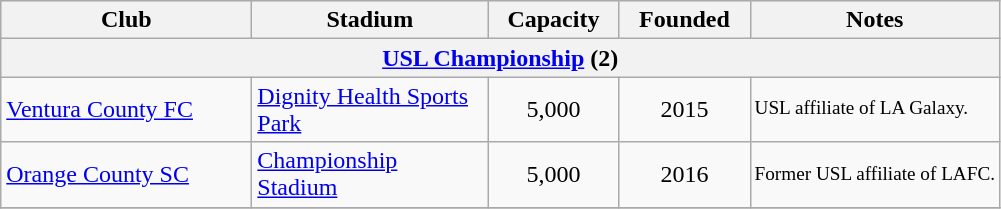<table class="wikitable">
<tr style="background:#efefef;">
<th width=160px>Club</th>
<th width=150px>Stadium</th>
<th width=80px>Capacity</th>
<th width=80px>Founded</th>
<th>Notes</th>
</tr>
<tr>
<th colspan=5><a href='#'>USL Championship</a> (2)</th>
</tr>
<tr>
<td><a href='#'>Ventura County FC</a></td>
<td><a href='#'>Dignity Health Sports Park</a></td>
<td align=center>5,000</td>
<td align=center>2015</td>
<td style="font-size: 80%">USL affiliate of LA Galaxy.</td>
</tr>
<tr>
<td><a href='#'>Orange County SC</a></td>
<td><a href='#'>Championship Stadium</a></td>
<td align=center>5,000</td>
<td align=center>2016</td>
<td style="font-size: 80%">Former USL affiliate of LAFC.</td>
</tr>
<tr>
</tr>
</table>
